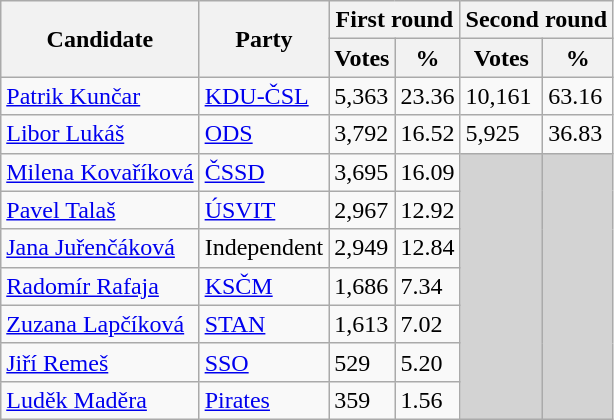<table class="wikitable">
<tr>
<th rowspan=2>Candidate</th>
<th rowspan=2>Party</th>
<th colspan=2>First round</th>
<th colspan=2>Second round</th>
</tr>
<tr>
<th>Votes</th>
<th>%</th>
<th>Votes</th>
<th>%</th>
</tr>
<tr>
<td><a href='#'>Patrik Kunčar</a></td>
<td><a href='#'>KDU-ČSL</a></td>
<td>5,363</td>
<td>23.36</td>
<td>10,161</td>
<td>63.16</td>
</tr>
<tr>
<td><a href='#'>Libor Lukáš</a></td>
<td><a href='#'>ODS</a></td>
<td>3,792</td>
<td>16.52</td>
<td>5,925</td>
<td>36.83</td>
</tr>
<tr>
<td><a href='#'>Milena Kovaříková</a></td>
<td><a href='#'>ČSSD</a></td>
<td>3,695</td>
<td>16.09</td>
<td rowspan="8"  style="background-color:lightgrey;"> </td>
<td rowspan="8"  style="background-color:lightgrey;"> </td>
</tr>
<tr>
<td><a href='#'>Pavel Talaš</a></td>
<td><a href='#'>ÚSVIT</a></td>
<td>2,967</td>
<td>12.92</td>
</tr>
<tr>
<td><a href='#'>Jana Juřenčáková</a></td>
<td>Independent</td>
<td>2,949</td>
<td>12.84</td>
</tr>
<tr>
<td><a href='#'>Radomír Rafaja</a></td>
<td><a href='#'>KSČM</a></td>
<td>1,686</td>
<td>7.34</td>
</tr>
<tr>
<td><a href='#'>Zuzana Lapčíková</a></td>
<td><a href='#'>STAN</a></td>
<td>1,613</td>
<td>7.02</td>
</tr>
<tr>
<td><a href='#'>Jiří Remeš</a></td>
<td><a href='#'>SSO</a></td>
<td>529</td>
<td>5.20</td>
</tr>
<tr>
<td><a href='#'>Luděk Maděra</a></td>
<td><a href='#'>Pirates</a></td>
<td>359</td>
<td>1.56</td>
</tr>
</table>
